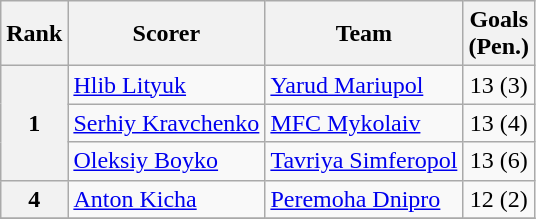<table class="wikitable">
<tr>
<th>Rank</th>
<th>Scorer</th>
<th>Team</th>
<th>Goals<br>(Pen.)</th>
</tr>
<tr>
<th align=center rowspan=3>1</th>
<td> <a href='#'>Hlib Lityuk</a></td>
<td><a href='#'>Yarud Mariupol</a></td>
<td align=center>13 (3)</td>
</tr>
<tr>
<td> <a href='#'>Serhiy Kravchenko</a></td>
<td><a href='#'>MFC Mykolaiv</a></td>
<td align=center>13 (4)</td>
</tr>
<tr>
<td> <a href='#'>Oleksiy Boyko</a></td>
<td><a href='#'>Tavriya Simferopol</a></td>
<td align=center>13 (6)</td>
</tr>
<tr>
<th align=center rowspan=1>4</th>
<td> <a href='#'>Anton Kicha</a></td>
<td><a href='#'>Peremoha Dnipro</a></td>
<td align=center>12 (2)</td>
</tr>
<tr>
</tr>
</table>
